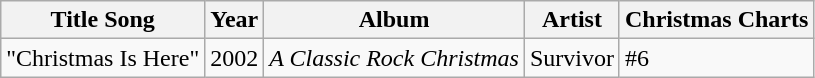<table class="wikitable">
<tr>
<th>Title Song</th>
<th>Year</th>
<th>Album</th>
<th>Artist</th>
<th>Christmas Charts</th>
</tr>
<tr>
<td>"Christmas Is Here"</td>
<td>2002</td>
<td><em>A Classic Rock Christmas</em></td>
<td>Survivor</td>
<td>#6</td>
</tr>
</table>
